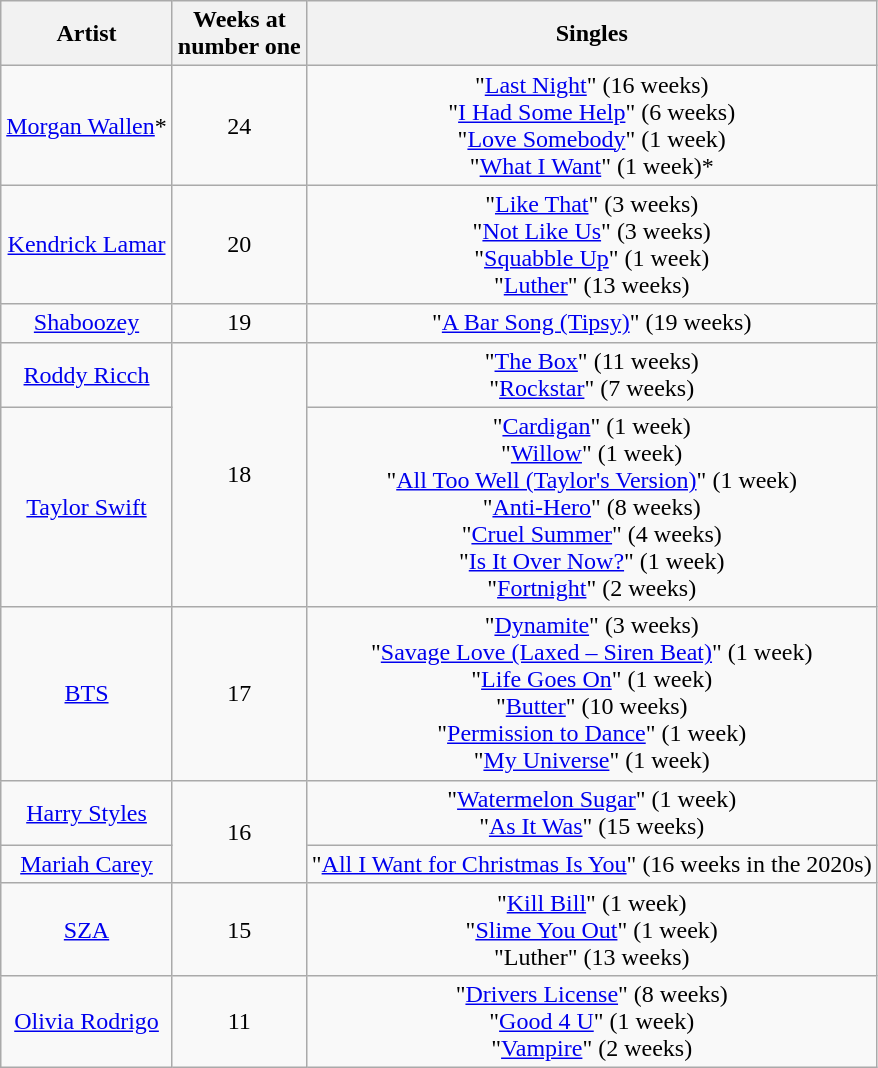<table class="wikitable" border="1" style="text-align: center;">
<tr>
<th>Artist</th>
<th>Weeks at<br>number one</th>
<th>Singles</th>
</tr>
<tr>
<td><a href='#'>Morgan Wallen</a>*</td>
<td>24</td>
<td>"<a href='#'>Last Night</a>" (16 weeks)<br>"<a href='#'>I Had Some Help</a>" (6 weeks)<br>"<a href='#'>Love Somebody</a>" (1 week)<br>"<a href='#'>What I Want</a>" (1 week)*</td>
</tr>
<tr>
<td><a href='#'>Kendrick Lamar</a></td>
<td>20</td>
<td>"<a href='#'>Like That</a>" (3 weeks)<br>"<a href='#'>Not Like Us</a>" (3 weeks)<br>"<a href='#'>Squabble Up</a>" (1 week)<br>"<a href='#'>Luther</a>" (13 weeks)</td>
</tr>
<tr>
<td><a href='#'>Shaboozey</a></td>
<td>19</td>
<td>"<a href='#'>A Bar Song (Tipsy)</a>" (19 weeks)</td>
</tr>
<tr>
<td><a href='#'>Roddy Ricch</a></td>
<td rowspan="2">18</td>
<td>"<a href='#'>The Box</a>" (11 weeks)<br>"<a href='#'>Rockstar</a>" (7 weeks)</td>
</tr>
<tr>
<td><a href='#'>Taylor Swift</a></td>
<td>"<a href='#'>Cardigan</a>" (1 week)<br>"<a href='#'>Willow</a>" (1 week)<br>"<a href='#'>All Too Well (Taylor's Version)</a>" (1 week)<br>"<a href='#'>Anti-Hero</a>" (8 weeks)<br>"<a href='#'>Cruel Summer</a>" (4 weeks)<br>"<a href='#'>Is It Over Now?</a>" (1 week)<br>"<a href='#'>Fortnight</a>" (2 weeks)</td>
</tr>
<tr>
<td><a href='#'>BTS</a></td>
<td>17</td>
<td>"<a href='#'>Dynamite</a>" (3 weeks)<br>"<a href='#'>Savage Love (Laxed – Siren Beat)</a>" (1 week)<br>"<a href='#'>Life Goes On</a>" (1 week)<br>"<a href='#'>Butter</a>" (10 weeks)<br>"<a href='#'>Permission to Dance</a>" (1 week)<br>"<a href='#'>My Universe</a>" (1 week)</td>
</tr>
<tr>
<td><a href='#'>Harry Styles</a></td>
<td rowspan="2">16</td>
<td>"<a href='#'>Watermelon Sugar</a>" (1 week)<br>"<a href='#'>As It Was</a>" (15 weeks)</td>
</tr>
<tr>
<td><a href='#'>Mariah Carey</a></td>
<td>"<a href='#'>All I Want for Christmas Is You</a>" (16 weeks in the 2020s)</td>
</tr>
<tr>
<td><a href='#'>SZA</a></td>
<td>15</td>
<td>"<a href='#'>Kill Bill</a>" (1 week)<br>"<a href='#'>Slime You Out</a>" (1 week)<br>"Luther" (13 weeks)</td>
</tr>
<tr>
<td><a href='#'>Olivia Rodrigo</a></td>
<td>11</td>
<td>"<a href='#'>Drivers License</a>" (8 weeks)<br>"<a href='#'>Good 4 U</a>" (1 week)<br>"<a href='#'>Vampire</a>" (2 weeks)<br></td>
</tr>
</table>
